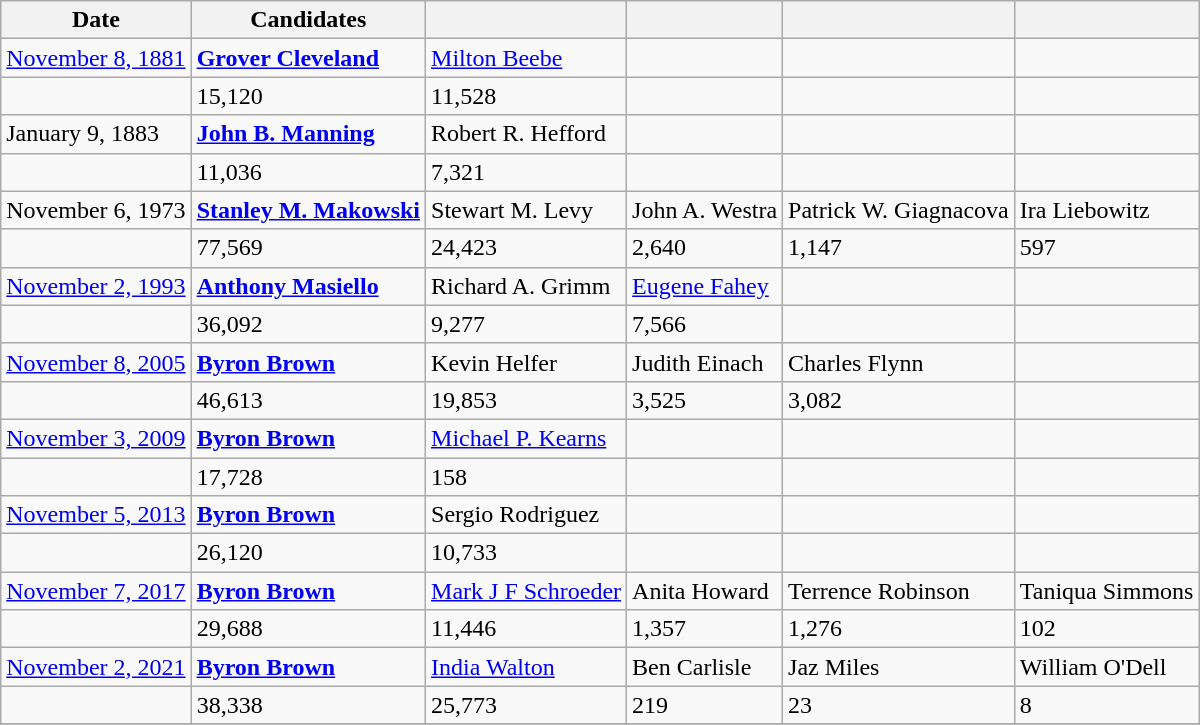<table class="wikitable">
<tr>
<th>Date</th>
<th>Candidates</th>
<th> </th>
<th></th>
<th></th>
<th></th>
</tr>
<tr>
<td><a href='#'>November 8, 1881</a></td>
<td><strong><a href='#'>Grover Cleveland</a></strong></td>
<td><a href='#'>Milton Beebe</a></td>
<td></td>
<td></td>
<td></td>
</tr>
<tr>
<td> </td>
<td>15,120</td>
<td>11,528</td>
<td></td>
<td></td>
<td></td>
</tr>
<tr>
<td>January 9, 1883</td>
<td><strong><a href='#'>John B. Manning</a></strong></td>
<td>Robert R. Hefford</td>
<td></td>
<td></td>
<td></td>
</tr>
<tr>
<td> </td>
<td>11,036</td>
<td>7,321</td>
<td></td>
<td></td>
<td></td>
</tr>
<tr>
<td>November 6, 1973</td>
<td><strong><a href='#'>Stanley M. Makowski</a></strong></td>
<td>Stewart M. Levy</td>
<td>John A. Westra</td>
<td>Patrick W. Giagnacova</td>
<td>Ira Liebowitz</td>
</tr>
<tr>
<td> </td>
<td>77,569</td>
<td>24,423</td>
<td>2,640</td>
<td>1,147</td>
<td>597</td>
</tr>
<tr>
<td><a href='#'>November 2, 1993</a></td>
<td><strong><a href='#'>Anthony Masiello</a></strong></td>
<td>Richard A. Grimm</td>
<td><a href='#'>Eugene Fahey</a></td>
<td></td>
<td></td>
</tr>
<tr>
<td> </td>
<td>36,092</td>
<td>9,277</td>
<td>7,566</td>
<td></td>
<td></td>
</tr>
<tr>
<td><a href='#'>November 8, 2005</a></td>
<td><strong><a href='#'>Byron Brown</a></strong></td>
<td>Kevin Helfer</td>
<td>Judith Einach</td>
<td>Charles Flynn</td>
<td></td>
</tr>
<tr>
<td> </td>
<td>46,613</td>
<td>19,853</td>
<td>3,525</td>
<td>3,082</td>
<td></td>
</tr>
<tr>
<td><a href='#'>November 3, 2009</a></td>
<td><strong><a href='#'>Byron Brown</a></strong></td>
<td><a href='#'>Michael P. Kearns</a></td>
<td></td>
<td></td>
<td></td>
</tr>
<tr>
<td> </td>
<td>17,728</td>
<td>158</td>
<td></td>
<td></td>
<td></td>
</tr>
<tr>
<td><a href='#'>November 5, 2013</a></td>
<td><strong><a href='#'>Byron Brown</a></strong></td>
<td>Sergio Rodriguez</td>
<td></td>
<td></td>
<td></td>
</tr>
<tr>
<td> </td>
<td>26,120</td>
<td>10,733</td>
<td></td>
<td></td>
<td></td>
</tr>
<tr>
<td><a href='#'>November 7, 2017</a></td>
<td><strong><a href='#'>Byron Brown</a></strong></td>
<td><a href='#'>Mark J F Schroeder</a></td>
<td>Anita Howard</td>
<td>Terrence Robinson</td>
<td>Taniqua Simmons</td>
</tr>
<tr>
<td> </td>
<td>29,688</td>
<td>11,446</td>
<td>1,357</td>
<td>1,276</td>
<td>102</td>
</tr>
<tr>
<td><a href='#'>November 2, 2021</a></td>
<td><strong><a href='#'>Byron Brown</a></strong></td>
<td><a href='#'>India Walton</a></td>
<td>Ben Carlisle</td>
<td>Jaz Miles</td>
<td>William O'Dell</td>
</tr>
<tr>
<td> </td>
<td>38,338</td>
<td>25,773</td>
<td>219</td>
<td>23</td>
<td>8</td>
</tr>
<tr>
</tr>
</table>
